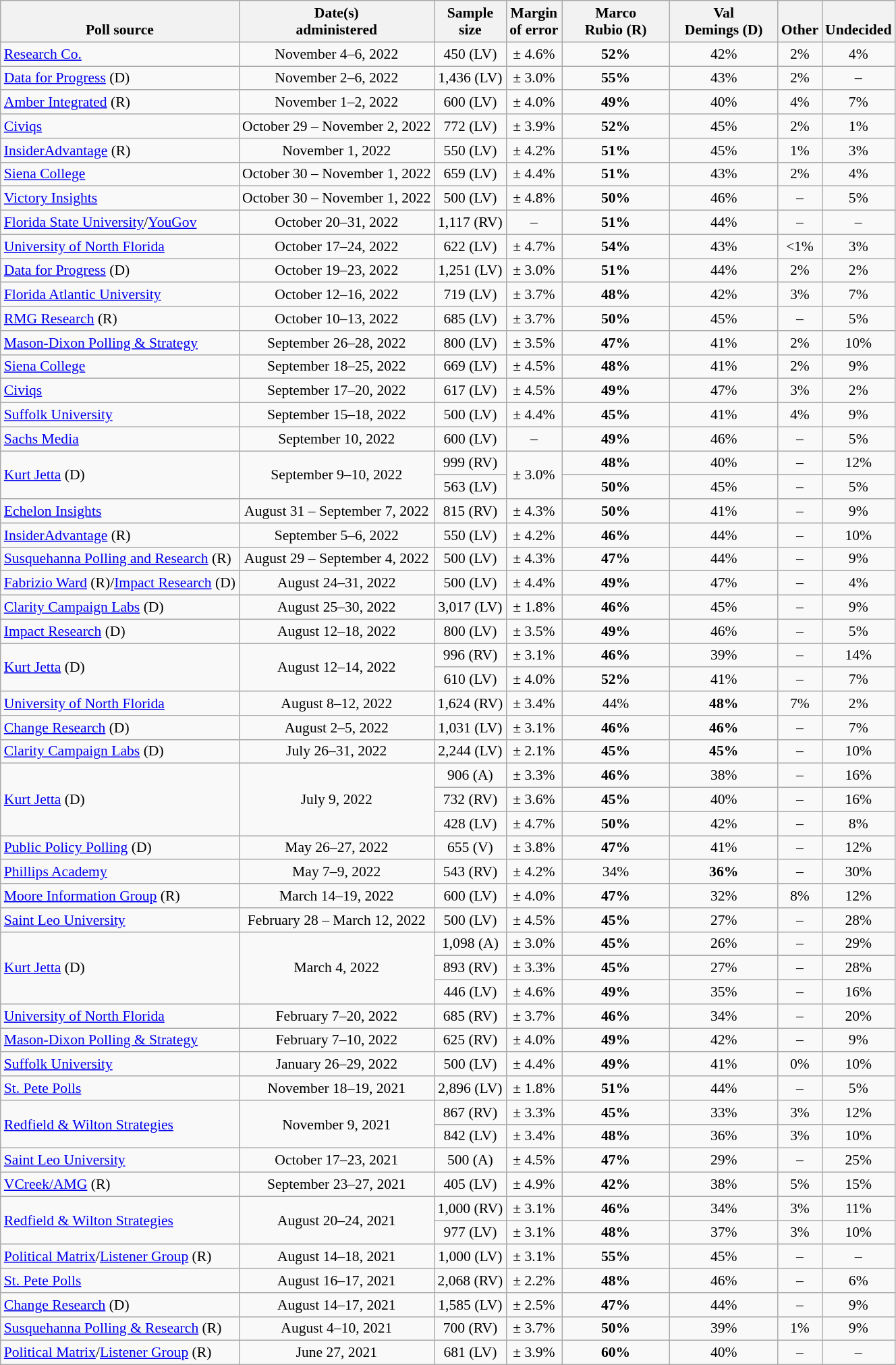<table class="wikitable" style="font-size:90%;text-align:center;">
<tr valign=bottom>
<th>Poll source</th>
<th>Date(s)<br>administered</th>
<th>Sample<br>size</th>
<th>Margin<br>of error</th>
<th style="width:100px;">Marco<br>Rubio (R)</th>
<th style="width:100px;">Val<br>Demings (D)</th>
<th>Other</th>
<th>Undecided</th>
</tr>
<tr>
<td style="text-align:left;"><a href='#'>Research Co.</a></td>
<td>November 4–6, 2022</td>
<td>450 (LV)</td>
<td>± 4.6%</td>
<td><strong>52%</strong></td>
<td>42%</td>
<td>2%</td>
<td>4%</td>
</tr>
<tr>
<td style="text-align:left;"><a href='#'>Data for Progress</a> (D)</td>
<td>November 2–6, 2022</td>
<td>1,436 (LV)</td>
<td>± 3.0%</td>
<td><strong>55%</strong></td>
<td>43%</td>
<td>2%</td>
<td>–</td>
</tr>
<tr>
<td style="text-align:left;"><a href='#'>Amber Integrated</a> (R)</td>
<td>November 1–2, 2022</td>
<td>600 (LV)</td>
<td>± 4.0%</td>
<td><strong>49%</strong></td>
<td>40%</td>
<td>4%</td>
<td>7%</td>
</tr>
<tr>
<td style="text-align:left;"><a href='#'>Civiqs</a></td>
<td>October 29 – November 2, 2022</td>
<td>772 (LV)</td>
<td>± 3.9%</td>
<td><strong>52%</strong></td>
<td>45%</td>
<td>2%</td>
<td>1%</td>
</tr>
<tr>
<td style="text-align:left;"><a href='#'>InsiderAdvantage</a> (R)</td>
<td>November 1, 2022</td>
<td>550 (LV)</td>
<td>± 4.2%</td>
<td><strong>51%</strong></td>
<td>45%</td>
<td>1%</td>
<td>3%</td>
</tr>
<tr>
<td style="text-align:left;"><a href='#'>Siena College</a></td>
<td>October 30 – November 1, 2022</td>
<td>659 (LV)</td>
<td>± 4.4%</td>
<td><strong>51%</strong></td>
<td>43%</td>
<td>2%</td>
<td>4%</td>
</tr>
<tr>
<td style="text-align:left;"><a href='#'>Victory Insights</a></td>
<td>October 30 – November 1, 2022</td>
<td>500 (LV)</td>
<td>± 4.8%</td>
<td><strong>50%</strong></td>
<td>46%</td>
<td>–</td>
<td>5%</td>
</tr>
<tr>
<td style="text-align:left;"><a href='#'>Florida State University</a>/<a href='#'>YouGov</a></td>
<td>October 20–31, 2022</td>
<td>1,117 (RV)</td>
<td>–</td>
<td><strong>51%</strong></td>
<td>44%</td>
<td>–</td>
<td>–</td>
</tr>
<tr>
<td style="text-align:left;"><a href='#'>University of North Florida</a></td>
<td>October 17–24, 2022</td>
<td>622 (LV)</td>
<td>± 4.7%</td>
<td><strong>54%</strong></td>
<td>43%</td>
<td><1%</td>
<td>3%</td>
</tr>
<tr>
<td style="text-align:left;"><a href='#'>Data for Progress</a> (D)</td>
<td>October 19–23, 2022</td>
<td>1,251 (LV)</td>
<td>± 3.0%</td>
<td><strong>51%</strong></td>
<td>44%</td>
<td>2%</td>
<td>2%</td>
</tr>
<tr>
<td style="text-align:left;"><a href='#'>Florida Atlantic University</a></td>
<td>October 12–16, 2022</td>
<td>719 (LV)</td>
<td>± 3.7%</td>
<td><strong>48%</strong></td>
<td>42%</td>
<td>3%</td>
<td>7%</td>
</tr>
<tr>
<td style="text-align:left;"><a href='#'>RMG Research</a> (R)</td>
<td>October 10–13, 2022</td>
<td>685 (LV)</td>
<td>± 3.7%</td>
<td><strong>50%</strong></td>
<td>45%</td>
<td>–</td>
<td>5%</td>
</tr>
<tr>
<td style="text-align:left;"><a href='#'>Mason-Dixon Polling & Strategy</a></td>
<td>September 26–28, 2022</td>
<td>800 (LV)</td>
<td>± 3.5%</td>
<td><strong>47%</strong></td>
<td>41%</td>
<td>2%</td>
<td>10%</td>
</tr>
<tr>
<td style="text-align:left;"><a href='#'>Siena College</a></td>
<td>September 18–25, 2022</td>
<td>669 (LV)</td>
<td>± 4.5%</td>
<td><strong>48%</strong></td>
<td>41%</td>
<td>2%</td>
<td>9%</td>
</tr>
<tr>
<td style="text-align:left;"><a href='#'>Civiqs</a></td>
<td>September 17–20, 2022</td>
<td>617 (LV)</td>
<td>± 4.5%</td>
<td><strong>49%</strong></td>
<td>47%</td>
<td>3%</td>
<td>2%</td>
</tr>
<tr>
<td style="text-align:left;"><a href='#'>Suffolk University</a></td>
<td>September 15–18, 2022</td>
<td>500 (LV)</td>
<td>± 4.4%</td>
<td><strong>45%</strong></td>
<td>41%</td>
<td>4%</td>
<td>9%</td>
</tr>
<tr>
<td style="text-align:left;"><a href='#'>Sachs Media</a></td>
<td>September 10, 2022</td>
<td>600 (LV)</td>
<td>–</td>
<td><strong>49%</strong></td>
<td>46%</td>
<td>–</td>
<td>5%</td>
</tr>
<tr>
<td style="text-align:left;" rowspan="2"><a href='#'>Kurt Jetta</a> (D)</td>
<td rowspan="2">September 9–10, 2022</td>
<td>999 (RV)</td>
<td rowspan="2">± 3.0%</td>
<td><strong>48%</strong></td>
<td>40%</td>
<td>–</td>
<td>12%</td>
</tr>
<tr>
<td>563 (LV)</td>
<td><strong>50%</strong></td>
<td>45%</td>
<td>–</td>
<td>5%</td>
</tr>
<tr>
<td style="text-align:left;"><a href='#'>Echelon Insights</a></td>
<td>August 31 – September 7, 2022</td>
<td>815 (RV)</td>
<td>± 4.3%</td>
<td><strong>50%</strong></td>
<td>41%</td>
<td>–</td>
<td>9%</td>
</tr>
<tr>
<td style="text-align:left;"><a href='#'>InsiderAdvantage</a> (R)</td>
<td>September 5–6, 2022</td>
<td>550 (LV)</td>
<td>± 4.2%</td>
<td><strong>46%</strong></td>
<td>44%</td>
<td>–</td>
<td>10%</td>
</tr>
<tr>
<td style="text-align:left;"><a href='#'>Susquehanna Polling and Research</a> (R)</td>
<td>August 29 – September 4, 2022</td>
<td>500 (LV)</td>
<td>± 4.3%</td>
<td><strong>47%</strong></td>
<td>44%</td>
<td>–</td>
<td>9%</td>
</tr>
<tr>
<td style="text-align:left;"><a href='#'>Fabrizio Ward</a> (R)/<a href='#'>Impact Research</a> (D)</td>
<td>August 24–31, 2022</td>
<td>500 (LV)</td>
<td>± 4.4%</td>
<td><strong>49%</strong></td>
<td>47%</td>
<td>–</td>
<td>4%</td>
</tr>
<tr>
<td style="text-align:left;"><a href='#'>Clarity Campaign Labs</a> (D)</td>
<td>August 25–30, 2022</td>
<td>3,017 (LV)</td>
<td>± 1.8%</td>
<td><strong>46%</strong></td>
<td>45%</td>
<td>–</td>
<td>9%</td>
</tr>
<tr>
<td style="text-align:left;"><a href='#'>Impact Research</a> (D)</td>
<td>August 12–18, 2022</td>
<td>800 (LV)</td>
<td>± 3.5%</td>
<td><strong>49%</strong></td>
<td>46%</td>
<td>–</td>
<td>5%</td>
</tr>
<tr>
<td style="text-align:left;" rowspan="2"><a href='#'>Kurt Jetta</a> (D)</td>
<td rowspan="2">August 12–14, 2022</td>
<td>996 (RV)</td>
<td>± 3.1%</td>
<td><strong>46%</strong></td>
<td>39%</td>
<td>–</td>
<td>14%</td>
</tr>
<tr>
<td>610 (LV)</td>
<td>± 4.0%</td>
<td><strong>52%</strong></td>
<td>41%</td>
<td>–</td>
<td>7%</td>
</tr>
<tr>
<td style="text-align:left;"><a href='#'>University of North Florida</a></td>
<td>August 8–12, 2022</td>
<td>1,624 (RV)</td>
<td>± 3.4%</td>
<td>44%</td>
<td><strong>48%</strong></td>
<td>7%</td>
<td>2%</td>
</tr>
<tr>
<td style="text-align:left;"><a href='#'>Change Research</a> (D)</td>
<td>August 2–5, 2022</td>
<td>1,031 (LV)</td>
<td>± 3.1%</td>
<td><strong>46%</strong></td>
<td><strong>46%</strong></td>
<td>–</td>
<td>7%</td>
</tr>
<tr>
<td style="text-align:left;"><a href='#'>Clarity Campaign Labs</a> (D)</td>
<td>July 26–31, 2022</td>
<td>2,244 (LV)</td>
<td>± 2.1%</td>
<td><strong>45%</strong></td>
<td><strong>45%</strong></td>
<td>–</td>
<td>10%</td>
</tr>
<tr>
<td style="text-align:left;" rowspan="3"><a href='#'>Kurt Jetta</a> (D)</td>
<td rowspan="3">July 9, 2022</td>
<td>906 (A)</td>
<td>± 3.3%</td>
<td><strong>46%</strong></td>
<td>38%</td>
<td>–</td>
<td>16%</td>
</tr>
<tr>
<td>732 (RV)</td>
<td>± 3.6%</td>
<td><strong>45%</strong></td>
<td>40%</td>
<td>–</td>
<td>16%</td>
</tr>
<tr>
<td>428 (LV)</td>
<td>± 4.7%</td>
<td><strong>50%</strong></td>
<td>42%</td>
<td>–</td>
<td>8%</td>
</tr>
<tr>
<td style="text-align:left;"><a href='#'>Public Policy Polling</a> (D)</td>
<td>May 26–27, 2022</td>
<td>655 (V)</td>
<td>± 3.8%</td>
<td><strong>47%</strong></td>
<td>41%</td>
<td>–</td>
<td>12%</td>
</tr>
<tr>
<td style="text-align:left;"><a href='#'>Phillips Academy</a></td>
<td>May 7–9, 2022</td>
<td>543 (RV)</td>
<td>± 4.2%</td>
<td>34%</td>
<td><strong>36%</strong></td>
<td>–</td>
<td>30%</td>
</tr>
<tr>
<td style="text-align:left;"><a href='#'>Moore Information Group</a> (R)</td>
<td>March 14–19, 2022</td>
<td>600 (LV)</td>
<td>± 4.0%</td>
<td><strong>47%</strong></td>
<td>32%</td>
<td>8%</td>
<td>12%</td>
</tr>
<tr>
<td style="text-align:left;"><a href='#'>Saint Leo University</a></td>
<td>February 28 – March 12, 2022</td>
<td>500 (LV)</td>
<td>± 4.5%</td>
<td><strong>45%</strong></td>
<td>27%</td>
<td>–</td>
<td>28%</td>
</tr>
<tr>
<td style="text-align:left;" rowspan="3"><a href='#'>Kurt Jetta</a> (D)</td>
<td rowspan="3">March 4, 2022</td>
<td>1,098 (A)</td>
<td>± 3.0%</td>
<td><strong>45%</strong></td>
<td>26%</td>
<td>–</td>
<td>29%</td>
</tr>
<tr>
<td>893 (RV)</td>
<td>± 3.3%</td>
<td><strong>45%</strong></td>
<td>27%</td>
<td>–</td>
<td>28%</td>
</tr>
<tr>
<td>446 (LV)</td>
<td>± 4.6%</td>
<td><strong>49%</strong></td>
<td>35%</td>
<td>–</td>
<td>16%</td>
</tr>
<tr>
<td style="text-align:left;"><a href='#'>University of North Florida</a></td>
<td>February 7–20, 2022</td>
<td>685 (RV)</td>
<td>± 3.7%</td>
<td><strong>46%</strong></td>
<td>34%</td>
<td>–</td>
<td>20%</td>
</tr>
<tr>
<td style="text-align:left;"><a href='#'>Mason-Dixon Polling & Strategy</a></td>
<td>February 7–10, 2022</td>
<td>625 (RV)</td>
<td>± 4.0%</td>
<td><strong>49%</strong></td>
<td>42%</td>
<td>–</td>
<td>9%</td>
</tr>
<tr>
<td style="text-align:left;"><a href='#'>Suffolk University</a></td>
<td>January 26–29, 2022</td>
<td>500 (LV)</td>
<td>± 4.4%</td>
<td><strong>49%</strong></td>
<td>41%</td>
<td>0%</td>
<td>10%</td>
</tr>
<tr>
<td style="text-align:left;"><a href='#'>St. Pete Polls</a></td>
<td>November 18–19, 2021</td>
<td>2,896 (LV)</td>
<td>± 1.8%</td>
<td><strong>51%</strong></td>
<td>44%</td>
<td>–</td>
<td>5%</td>
</tr>
<tr>
<td style="text-align:left;" rowspan="2"><a href='#'>Redfield & Wilton Strategies</a></td>
<td rowspan="2">November 9, 2021</td>
<td>867 (RV)</td>
<td>± 3.3%</td>
<td><strong>45%</strong></td>
<td>33%</td>
<td>3%</td>
<td>12%</td>
</tr>
<tr>
<td>842 (LV)</td>
<td>± 3.4%</td>
<td><strong>48%</strong></td>
<td>36%</td>
<td>3%</td>
<td>10%</td>
</tr>
<tr>
<td style="text-align:left;"><a href='#'>Saint Leo University</a></td>
<td>October 17–23, 2021</td>
<td>500 (A)</td>
<td>± 4.5%</td>
<td><strong>47%</strong></td>
<td>29%</td>
<td>–</td>
<td>25%</td>
</tr>
<tr>
<td style="text-align:left;"><a href='#'>VCreek/AMG</a> (R)</td>
<td>September 23–27, 2021</td>
<td>405 (LV)</td>
<td>± 4.9%</td>
<td><strong>42%</strong></td>
<td>38%</td>
<td>5%</td>
<td>15%</td>
</tr>
<tr>
<td style="text-align:left;" rowspan="2"><a href='#'>Redfield & Wilton Strategies</a></td>
<td rowspan="2">August 20–24, 2021</td>
<td>1,000 (RV)</td>
<td>± 3.1%</td>
<td><strong>46%</strong></td>
<td>34%</td>
<td>3%</td>
<td>11%</td>
</tr>
<tr>
<td>977 (LV)</td>
<td>± 3.1%</td>
<td><strong>48%</strong></td>
<td>37%</td>
<td>3%</td>
<td>10%</td>
</tr>
<tr>
<td style="text-align:left;"><a href='#'>Political Matrix</a>/<a href='#'>Listener Group</a> (R)</td>
<td>August 14–18, 2021</td>
<td>1,000 (LV)</td>
<td>± 3.1%</td>
<td><strong>55%</strong></td>
<td>45%</td>
<td>–</td>
<td>–</td>
</tr>
<tr>
<td style="text-align:left;"><a href='#'>St. Pete Polls</a></td>
<td>August 16–17, 2021</td>
<td>2,068 (RV)</td>
<td>± 2.2%</td>
<td><strong>48%</strong></td>
<td>46%</td>
<td>–</td>
<td>6%</td>
</tr>
<tr>
<td style="text-align:left;"><a href='#'>Change Research</a> (D)</td>
<td>August 14–17, 2021</td>
<td>1,585 (LV)</td>
<td>± 2.5%</td>
<td><strong>47%</strong></td>
<td>44%</td>
<td>–</td>
<td>9%</td>
</tr>
<tr>
<td style="text-align:left;"><a href='#'>Susquehanna Polling & Research</a> (R)</td>
<td>August 4–10, 2021</td>
<td>700 (RV)</td>
<td>± 3.7%</td>
<td><strong>50%</strong></td>
<td>39%</td>
<td>1%</td>
<td>9%</td>
</tr>
<tr>
<td style="text-align:left;"><a href='#'>Political Matrix</a>/<a href='#'>Listener Group</a> (R)</td>
<td>June 27, 2021</td>
<td>681 (LV)</td>
<td>± 3.9%</td>
<td><strong>60%</strong></td>
<td>40%</td>
<td>–</td>
<td>–</td>
</tr>
</table>
